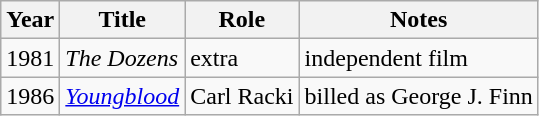<table class="wikitable sortable">
<tr>
<th>Year</th>
<th>Title</th>
<th>Role</th>
<th>Notes</th>
</tr>
<tr>
<td>1981</td>
<td><em>The Dozens</em></td>
<td>extra</td>
<td>independent film</td>
</tr>
<tr>
<td>1986</td>
<td><em><a href='#'>Youngblood</a></em></td>
<td>Carl Racki</td>
<td>billed as George J. Finn</td>
</tr>
</table>
